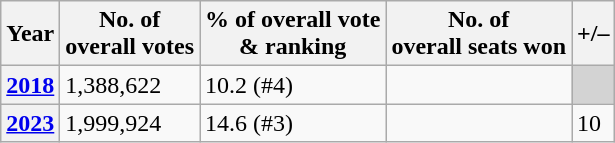<table class=wikitable>
<tr>
<th>Year</th>
<th>No. of<br>overall votes</th>
<th>% of overall vote<br> & ranking</th>
<th>No. of<br>overall seats won</th>
<th>+/–</th>
</tr>
<tr>
<th><a href='#'>2018</a></th>
<td>1,388,622</td>
<td>10.2 (#4)</td>
<td></td>
<td style="background:lightgrey;"></td>
</tr>
<tr>
<th><a href='#'>2023</a></th>
<td>1,999,924</td>
<td>14.6 (#3)</td>
<td></td>
<td> 10</td>
</tr>
</table>
